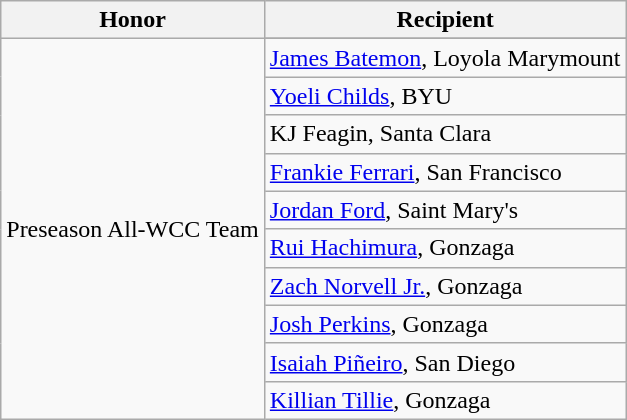<table class="wikitable" border="1">
<tr>
<th>Honor</th>
<th>Recipient</th>
</tr>
<tr>
<td rowspan="11" valign="middle">Preseason All-WCC Team</td>
</tr>
<tr>
<td><a href='#'>James Batemon</a>, Loyola Marymount</td>
</tr>
<tr>
<td><a href='#'>Yoeli Childs</a>, BYU</td>
</tr>
<tr>
<td>KJ Feagin, Santa Clara</td>
</tr>
<tr>
<td><a href='#'>Frankie Ferrari</a>, San Francisco</td>
</tr>
<tr>
<td><a href='#'>Jordan Ford</a>, Saint Mary's</td>
</tr>
<tr>
<td><a href='#'>Rui Hachimura</a>, Gonzaga</td>
</tr>
<tr>
<td><a href='#'>Zach Norvell Jr.</a>, Gonzaga</td>
</tr>
<tr>
<td><a href='#'>Josh Perkins</a>, Gonzaga</td>
</tr>
<tr>
<td><a href='#'>Isaiah Piñeiro</a>, San Diego</td>
</tr>
<tr>
<td><a href='#'>Killian Tillie</a>, Gonzaga</td>
</tr>
</table>
